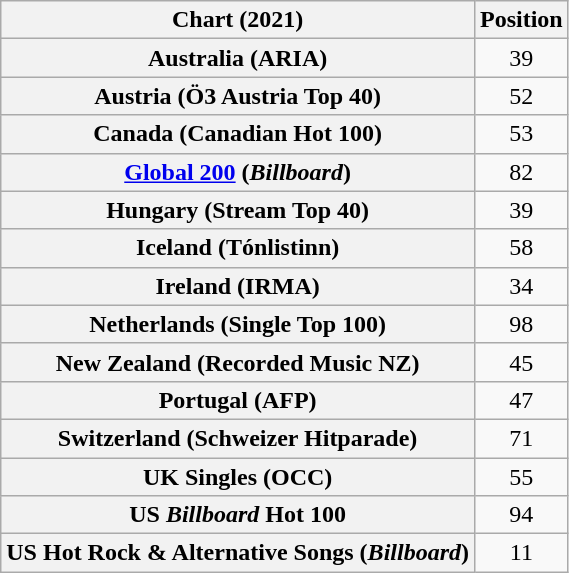<table class="wikitable sortable plainrowheaders" style="text-align:center">
<tr>
<th scope="col">Chart (2021)</th>
<th scope="col">Position</th>
</tr>
<tr>
<th scope="row">Australia (ARIA)</th>
<td>39</td>
</tr>
<tr>
<th scope="row">Austria (Ö3 Austria Top 40)</th>
<td>52</td>
</tr>
<tr>
<th scope="row">Canada (Canadian Hot 100)</th>
<td>53</td>
</tr>
<tr>
<th scope="row"><a href='#'>Global 200</a> (<em>Billboard</em>)</th>
<td>82</td>
</tr>
<tr>
<th scope="row">Hungary (Stream Top 40)</th>
<td>39</td>
</tr>
<tr>
<th scope="row">Iceland (Tónlistinn)</th>
<td>58</td>
</tr>
<tr>
<th scope="row">Ireland (IRMA)</th>
<td>34</td>
</tr>
<tr>
<th scope="row">Netherlands (Single Top 100)</th>
<td>98</td>
</tr>
<tr>
<th scope="row">New Zealand (Recorded Music NZ)</th>
<td>45</td>
</tr>
<tr>
<th scope="row">Portugal (AFP)</th>
<td>47</td>
</tr>
<tr>
<th scope="row">Switzerland (Schweizer Hitparade)</th>
<td>71</td>
</tr>
<tr>
<th scope="row">UK Singles (OCC)</th>
<td>55</td>
</tr>
<tr>
<th scope="row">US <em>Billboard</em> Hot 100</th>
<td>94</td>
</tr>
<tr>
<th scope="row">US Hot Rock & Alternative Songs (<em>Billboard</em>)</th>
<td>11</td>
</tr>
</table>
